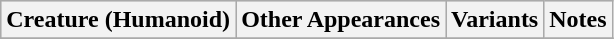<table class="wikitable">
<tr bgcolor="#CCCCCC">
<th>Creature (Humanoid)</th>
<th>Other Appearances</th>
<th>Variants</th>
<th>Notes</th>
</tr>
<tr>
</tr>
</table>
